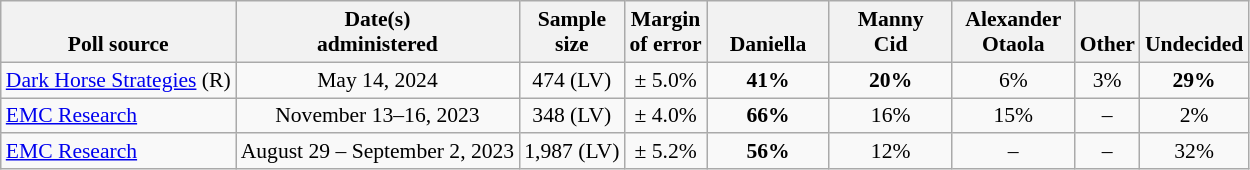<table class="wikitable" style="font-size:90%;text-align:center;">
<tr style="vertical-align:bottom">
<th>Poll source</th>
<th>Date(s)<br>administered</th>
<th>Sample<br>size</th>
<th>Margin<br>of error</th>
<th style="width:75px;">Daniella<br></th>
<th style="width:75px;">Manny<br>Cid</th>
<th style="width:75px;">Alexander<br>Otaola</th>
<th>Other</th>
<th>Undecided</th>
</tr>
<tr>
<td style="text-align:left;"><a href='#'>Dark Horse Strategies</a> (R)</td>
<td>May 14, 2024</td>
<td>474 (LV)</td>
<td>± 5.0%</td>
<td><strong>41%</strong></td>
<td><strong>20%</strong></td>
<td>6%</td>
<td>3%</td>
<td><strong>29%</strong></td>
</tr>
<tr>
<td style="text-align:left;"><a href='#'>EMC Research</a></td>
<td>November 13–16, 2023</td>
<td>348 (LV)</td>
<td>± 4.0%</td>
<td><strong>66%</strong></td>
<td>16%</td>
<td>15%</td>
<td>–</td>
<td>2%</td>
</tr>
<tr>
<td style="text-align:left;"><a href='#'>EMC Research</a></td>
<td>August 29 – September 2, 2023</td>
<td>1,987 (LV)</td>
<td>± 5.2%</td>
<td><strong>56%</strong></td>
<td>12%</td>
<td>–</td>
<td>–</td>
<td>32%</td>
</tr>
</table>
